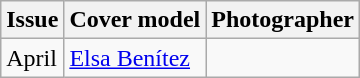<table class="wikitable">
<tr>
<th>Issue</th>
<th>Cover model</th>
<th>Photographer</th>
</tr>
<tr>
<td>April</td>
<td><a href='#'>Elsa Benítez</a></td>
<td></td>
</tr>
</table>
